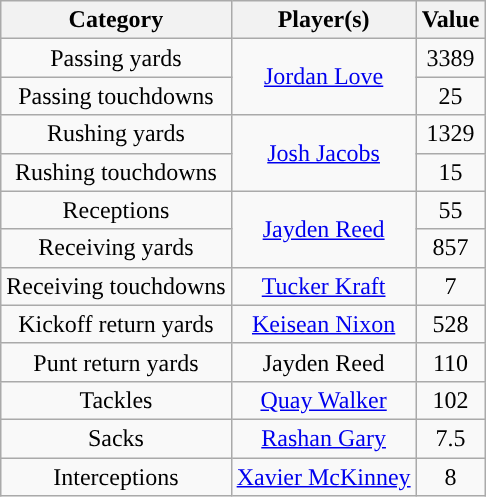<table class="wikitable" style="text-align:center">
<tr>
<th>Category</th>
<th>Player(s)</th>
<th>Value</th>
</tr>
<tr>
<td>Passing yards</td>
<td rowspan=2><a href='#'>Jordan Love</a></td>
<td>3389</td>
</tr>
<tr>
<td>Passing touchdowns</td>
<td>25</td>
</tr>
<tr>
<td>Rushing yards</td>
<td rowspan=2><a href='#'>Josh Jacobs</a></td>
<td>1329</td>
</tr>
<tr>
<td>Rushing touchdowns</td>
<td>15</td>
</tr>
<tr>
<td>Receptions</td>
<td rowspan=2><a href='#'>Jayden Reed</a></td>
<td>55</td>
</tr>
<tr>
<td>Receiving yards</td>
<td>857</td>
</tr>
<tr>
<td>Receiving touchdowns</td>
<td><a href='#'>Tucker Kraft</a></td>
<td>7</td>
</tr>
<tr>
<td>Kickoff return yards</td>
<td><a href='#'>Keisean Nixon</a></td>
<td>528</td>
</tr>
<tr>
<td>Punt return yards</td>
<td>Jayden Reed</td>
<td>110</td>
</tr>
<tr>
<td>Tackles</td>
<td><a href='#'>Quay Walker</a></td>
<td>102</td>
</tr>
<tr>
<td>Sacks</td>
<td><a href='#'>Rashan Gary</a></td>
<td>7.5</td>
</tr>
<tr>
<td>Interceptions</td>
<td><a href='#'>Xavier McKinney</a></td>
<td>8</td>
</tr>
</table>
